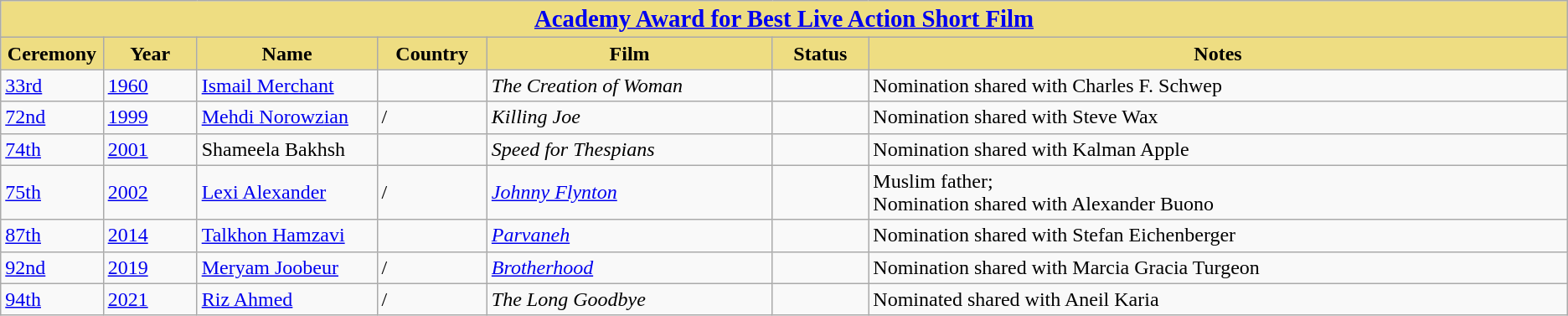<table class="wikitable sortable" style="text-align: left">
<tr>
<th colspan=7 align=center style="background:#EEDD82"><big><a href='#'>Academy Award for Best Live Action Short Film</a></big></th>
</tr>
<tr>
<th style="background-color:#EEDD82; width:075px;">Ceremony</th>
<th style="background-color:#EEDD82; width:075px;">Year</th>
<th style="background-color:#EEDD82; width:150px;">Name</th>
<th style="background-color:#EEDD82; width:085px;">Country</th>
<th style="background-color:#EEDD82; width:250px;">Film</th>
<th style="background-color:#EEDD82; width:075px;">Status</th>
<th style="background-color:#EEDD82; width:650px;">Notes</th>
</tr>
<tr>
<td><a href='#'>33rd</a></td>
<td><a href='#'>1960</a></td>
<td><a href='#'>Ismail Merchant</a></td>
<td></td>
<td><em>The Creation of Woman</em></td>
<td></td>
<td>Nomination shared with Charles F. Schwep</td>
</tr>
<tr>
<td><a href='#'>72nd</a></td>
<td><a href='#'>1999</a></td>
<td><a href='#'>Mehdi Norowzian</a></td>
<td> / </td>
<td><em>Killing Joe</em></td>
<td></td>
<td>Nomination shared with Steve Wax</td>
</tr>
<tr>
<td><a href='#'>74th</a></td>
<td><a href='#'>2001</a></td>
<td>Shameela Bakhsh</td>
<td></td>
<td><em>Speed for Thespians</em></td>
<td></td>
<td>Nomination shared with Kalman Apple</td>
</tr>
<tr>
<td><a href='#'>75th</a></td>
<td><a href='#'>2002</a></td>
<td><a href='#'>Lexi Alexander</a></td>
<td> / </td>
<td><em><a href='#'>Johnny Flynton</a></em></td>
<td></td>
<td>Muslim father;<br>Nomination shared with Alexander Buono</td>
</tr>
<tr>
<td><a href='#'>87th</a></td>
<td><a href='#'>2014</a></td>
<td><a href='#'>Talkhon Hamzavi</a></td>
<td></td>
<td><em><a href='#'>Parvaneh</a></em></td>
<td></td>
<td>Nomination shared with Stefan Eichenberger</td>
</tr>
<tr>
<td><a href='#'>92nd</a></td>
<td><a href='#'>2019</a></td>
<td><a href='#'>Meryam Joobeur</a></td>
<td> / </td>
<td><em><a href='#'>Brotherhood</a></em></td>
<td></td>
<td>Nomination shared with Marcia Gracia Turgeon</td>
</tr>
<tr>
<td><a href='#'>94th</a></td>
<td><a href='#'>2021</a></td>
<td><a href='#'>Riz Ahmed</a></td>
<td> / </td>
<td><em>The Long Goodbye</em></td>
<td></td>
<td>Nominated shared with Aneil Karia</td>
</tr>
</table>
